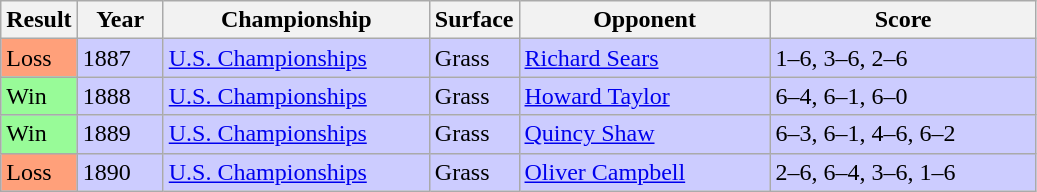<table class="sortable wikitable">
<tr>
<th style="width:40px">Result</th>
<th style="width:50px">Year</th>
<th style="width:170px">Championship</th>
<th style="width:50px">Surface</th>
<th style="width:160px">Opponent</th>
<th style="width:170px" class="unsortable">Score</th>
</tr>
<tr style="background:#ccf;">
<td style="background:#ffa07a;">Loss</td>
<td>1887</td>
<td><a href='#'>U.S. Championships</a></td>
<td>Grass</td>
<td> <a href='#'>Richard Sears</a></td>
<td>1–6, 3–6, 2–6</td>
</tr>
<tr style="background:#ccf;">
<td style="background:#98fb98;">Win</td>
<td>1888</td>
<td><a href='#'>U.S. Championships</a></td>
<td>Grass</td>
<td> <a href='#'>Howard Taylor</a></td>
<td>6–4, 6–1, 6–0</td>
</tr>
<tr style="background:#ccf;">
<td style="background:#98fb98;">Win</td>
<td>1889</td>
<td><a href='#'>U.S. Championships</a></td>
<td>Grass</td>
<td> <a href='#'>Quincy Shaw</a></td>
<td>6–3, 6–1, 4–6, 6–2</td>
</tr>
<tr style="background:#ccf;">
<td style="background:#ffa07a;">Loss</td>
<td>1890</td>
<td><a href='#'>U.S. Championships</a></td>
<td>Grass</td>
<td> <a href='#'>Oliver Campbell</a></td>
<td>2–6, 6–4, 3–6, 1–6</td>
</tr>
</table>
